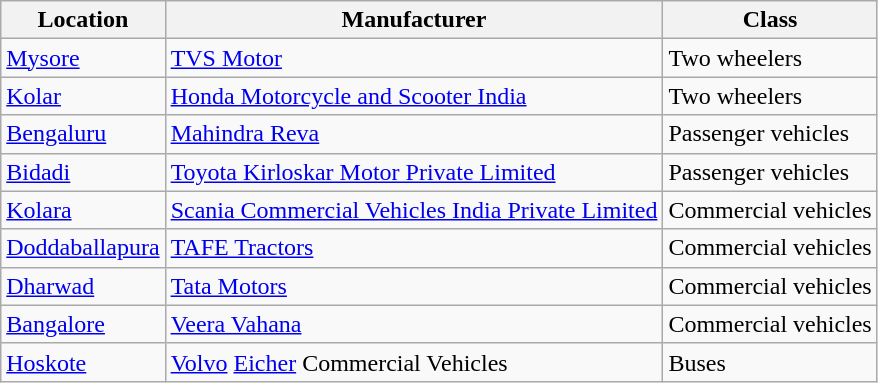<table class="wikitable sortable" border="1">
<tr>
<th>Location</th>
<th>Manufacturer</th>
<th>Class</th>
</tr>
<tr>
<td><a href='#'>Mysore</a></td>
<td><a href='#'>TVS Motor</a></td>
<td>Two wheelers</td>
</tr>
<tr>
<td><a href='#'>Kolar</a></td>
<td><a href='#'>Honda Motorcycle and Scooter India</a></td>
<td>Two wheelers</td>
</tr>
<tr>
<td><a href='#'>Bengaluru</a></td>
<td><a href='#'>Mahindra Reva</a></td>
<td>Passenger vehicles</td>
</tr>
<tr>
<td><a href='#'>Bidadi</a></td>
<td><a href='#'>Toyota Kirloskar Motor Private Limited</a></td>
<td>Passenger vehicles</td>
</tr>
<tr>
<td><a href='#'>Kolara</a></td>
<td><a href='#'>Scania Commercial Vehicles India Private Limited</a></td>
<td>Commercial vehicles</td>
</tr>
<tr>
<td><a href='#'>Doddaballapura</a></td>
<td><a href='#'>TAFE Tractors</a></td>
<td>Commercial vehicles</td>
</tr>
<tr>
<td><a href='#'>Dharwad</a></td>
<td><a href='#'>Tata Motors</a></td>
<td>Commercial vehicles</td>
</tr>
<tr>
<td><a href='#'>Bangalore</a></td>
<td><a href='#'>Veera Vahana</a></td>
<td>Commercial vehicles</td>
</tr>
<tr>
<td><a href='#'>Hoskote</a></td>
<td><a href='#'>Volvo</a> <a href='#'>Eicher</a> Commercial Vehicles</td>
<td>Buses</td>
</tr>
</table>
